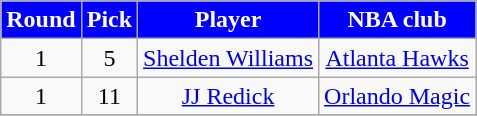<table class="wikitable" width="00%">
<tr align="center"  style="background:blue;color:#FFFFFF;">
<td><strong>Round</strong></td>
<td><strong>Pick</strong></td>
<td><strong>Player</strong></td>
<td><strong>NBA club</strong></td>
</tr>
<tr align="center" bgcolor="">
<td>1</td>
<td>5</td>
<td><a href='#'>Shelden Williams</a></td>
<td><a href='#'>Atlanta Hawks</a></td>
</tr>
<tr align="center" bgcolor="">
<td>1</td>
<td>11</td>
<td><a href='#'>JJ Redick</a></td>
<td><a href='#'>Orlando Magic</a></td>
</tr>
<tr align="center" bgcolor="">
</tr>
</table>
